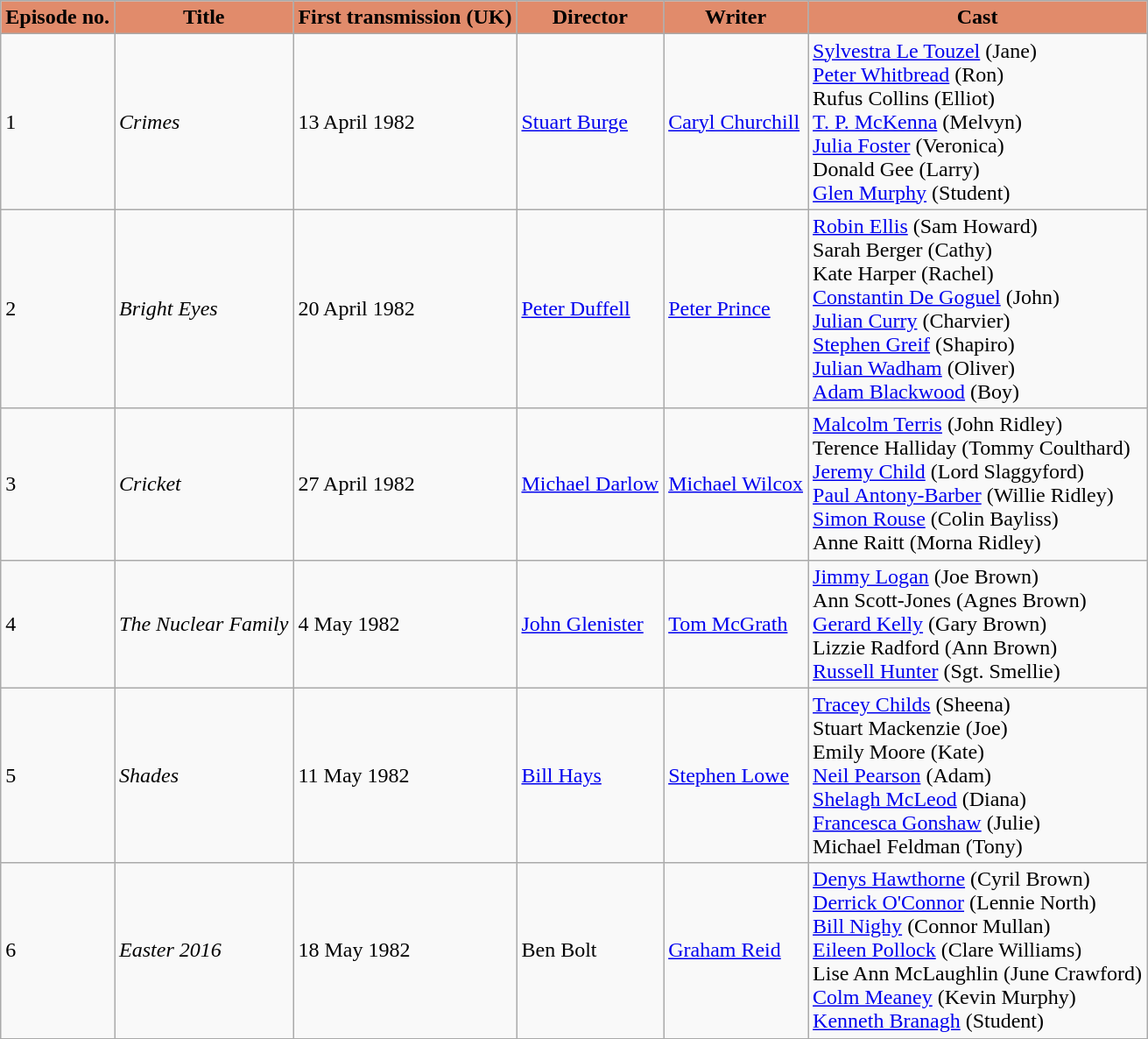<table class="wikitable plainrowheaders">
<tr style="color:#00000;">
<th scope="col" style="background:#E18B6B">Episode no.</th>
<th scope="col" style="background:#E18B6B">Title</th>
<th scope="col" style="background:#E18B6B">First transmission (UK)</th>
<th scope="col" style="background:#E18B6B">Director</th>
<th scope="col" style="background:#E18B6B">Writer</th>
<th scope="col" style="background:#E18B6B">Cast</th>
</tr>
<tr id="Crimes">
<td>1</td>
<td><em>Crimes</em></td>
<td>13 April 1982</td>
<td><a href='#'>Stuart Burge</a></td>
<td><a href='#'>Caryl Churchill</a></td>
<td><a href='#'>Sylvestra Le Touzel</a> (Jane) <br> <a href='#'>Peter Whitbread</a> (Ron) <br> Rufus Collins (Elliot) <br> <a href='#'>T. P. McKenna</a> (Melvyn) <br> <a href='#'>Julia Foster</a> (Veronica) <br> Donald Gee (Larry) <br> <a href='#'>Glen Murphy</a> (Student)</td>
</tr>
<tr id="Bright Eyes">
<td>2</td>
<td><em>Bright Eyes</em></td>
<td>20 April 1982</td>
<td><a href='#'>Peter Duffell</a></td>
<td><a href='#'>Peter Prince</a></td>
<td><a href='#'>Robin Ellis</a> (Sam Howard) <br> Sarah Berger (Cathy) <br> Kate Harper (Rachel) <br> <a href='#'>Constantin De Goguel</a> (John) <br> <a href='#'>Julian Curry</a> (Charvier) <br> <a href='#'>Stephen Greif</a> (Shapiro) <br> <a href='#'>Julian Wadham</a> (Oliver) <br> <a href='#'>Adam Blackwood</a> (Boy)</td>
</tr>
<tr id="Cricket">
<td>3</td>
<td><em>Cricket</em></td>
<td>27 April 1982</td>
<td><a href='#'>Michael Darlow</a></td>
<td><a href='#'>Michael Wilcox</a></td>
<td><a href='#'>Malcolm Terris</a> (John Ridley) <br> Terence Halliday (Tommy Coulthard) <br> <a href='#'>Jeremy Child</a> (Lord Slaggyford) <br> <a href='#'>Paul Antony-Barber</a> (Willie Ridley) <br> <a href='#'>Simon Rouse</a> (Colin Bayliss) <br> Anne Raitt (Morna Ridley)</td>
</tr>
<tr id="The Nuclear Family">
<td>4</td>
<td><em>The Nuclear Family</em></td>
<td>4 May 1982</td>
<td><a href='#'>John Glenister</a></td>
<td><a href='#'>Tom McGrath</a></td>
<td><a href='#'>Jimmy Logan</a> (Joe Brown) <br> Ann Scott-Jones (Agnes Brown) <br> <a href='#'>Gerard Kelly</a> (Gary Brown) <br> Lizzie Radford (Ann Brown) <br> <a href='#'>Russell Hunter</a> (Sgt. Smellie)</td>
</tr>
<tr id="Shades">
<td>5</td>
<td><em>Shades</em></td>
<td>11 May 1982</td>
<td><a href='#'>Bill Hays</a></td>
<td><a href='#'>Stephen Lowe</a></td>
<td><a href='#'>Tracey Childs</a> (Sheena) <br> Stuart Mackenzie (Joe)<br> Emily Moore (Kate) <br> <a href='#'>Neil Pearson</a> (Adam) <br> <a href='#'>Shelagh McLeod</a> (Diana) <br> <a href='#'>Francesca Gonshaw</a> (Julie) <br> Michael Feldman (Tony)</td>
</tr>
<tr id="Easter 2016">
<td>6</td>
<td><em>Easter 2016</em></td>
<td>18 May 1982</td>
<td>Ben Bolt</td>
<td><a href='#'>Graham Reid</a></td>
<td><a href='#'>Denys Hawthorne</a> (Cyril Brown) <br> <a href='#'>Derrick O'Connor</a> (Lennie North) <br> <a href='#'>Bill Nighy</a> (Connor Mullan) <br> <a href='#'>Eileen Pollock</a> (Clare Williams) <br> Lise Ann McLaughlin (June Crawford)<br> <a href='#'>Colm Meaney</a> (Kevin Murphy) <br> <a href='#'>Kenneth Branagh</a> (Student)</td>
</tr>
<tr>
</tr>
</table>
